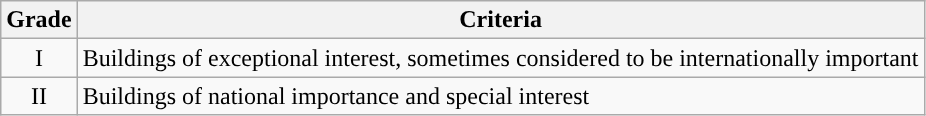<table class="wikitable">
<tr>
<th>Grade</th>
<th>Criteria</th>
</tr>
<tr>
<td align="center" >I</td>
<td>Buildings of exceptional interest, sometimes considered to be internationally important</td>
</tr>
<tr>
<td align="center" >II</td>
<td>Buildings of national importance and special interest</td>
</tr>
</table>
